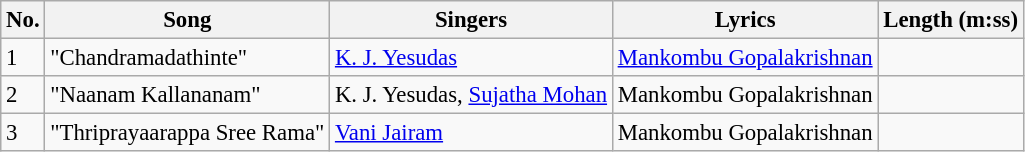<table class="wikitable" style="font-size:95%;">
<tr>
<th>No.</th>
<th>Song</th>
<th>Singers</th>
<th>Lyrics</th>
<th>Length (m:ss)</th>
</tr>
<tr>
<td>1</td>
<td>"Chandramadathinte"</td>
<td><a href='#'>K. J. Yesudas</a></td>
<td><a href='#'>Mankombu Gopalakrishnan</a></td>
<td></td>
</tr>
<tr>
<td>2</td>
<td>"Naanam Kallananam"</td>
<td>K. J. Yesudas, <a href='#'>Sujatha Mohan</a></td>
<td>Mankombu Gopalakrishnan</td>
<td></td>
</tr>
<tr>
<td>3</td>
<td>"Thriprayaarappa Sree Rama"</td>
<td><a href='#'>Vani Jairam</a></td>
<td>Mankombu Gopalakrishnan</td>
<td></td>
</tr>
</table>
